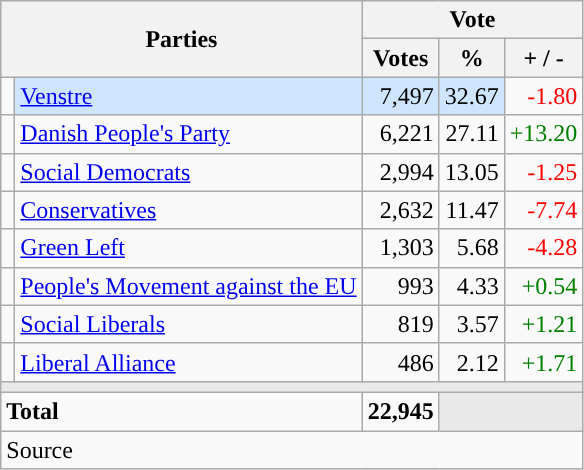<table class="wikitable" style="text-align:right;">
<tr>
<th style="text-align:centre;" rowspan="2" colspan="2" width="225">Parties</th>
<th colspan="3">Vote</th>
</tr>
<tr>
<th width="15">Votes</th>
<th width="15">%</th>
<th width="15">+ / -</th>
</tr>
<tr>
<td width="2" style="color:inherit;background:"></td>
<td bgcolor=#cfe5fe   align="left"><a href='#'>Venstre</a></td>
<td bgcolor=#cfe5fe>7,497</td>
<td bgcolor=#cfe5fe>32.67</td>
<td style=color:red;>-1.80</td>
</tr>
<tr>
<td width="2" style="color:inherit;background:"></td>
<td align="left"><a href='#'>Danish People's Party</a></td>
<td>6,221</td>
<td>27.11</td>
<td style=color:green;>+13.20</td>
</tr>
<tr>
<td width="2" style="color:inherit;background:"></td>
<td align="left"><a href='#'>Social Democrats</a></td>
<td>2,994</td>
<td>13.05</td>
<td style=color:red;>-1.25</td>
</tr>
<tr>
<td width="2" style="color:inherit;background:"></td>
<td align="left"><a href='#'>Conservatives</a></td>
<td>2,632</td>
<td>11.47</td>
<td style=color:red;>-7.74</td>
</tr>
<tr>
<td width="2" style="color:inherit;background:"></td>
<td align="left"><a href='#'>Green Left</a></td>
<td>1,303</td>
<td>5.68</td>
<td style=color:red;>-4.28</td>
</tr>
<tr>
<td width="2" style="color:inherit;background:"></td>
<td align="left"><a href='#'>People's Movement against the EU</a></td>
<td>993</td>
<td>4.33</td>
<td style=color:green;>+0.54</td>
</tr>
<tr>
<td width="2" style="color:inherit;background:"></td>
<td align="left"><a href='#'>Social Liberals</a></td>
<td>819</td>
<td>3.57</td>
<td style=color:green;>+1.21</td>
</tr>
<tr>
<td width="2" style="color:inherit;background:"></td>
<td align="left"><a href='#'>Liberal Alliance</a></td>
<td>486</td>
<td>2.12</td>
<td style=color:green;>+1.71</td>
</tr>
<tr>
<td colspan="7" bgcolor="#E9E9E9"></td>
</tr>
<tr>
<td align="left" colspan="2"><strong>Total</strong></td>
<td><strong>22,945</strong></td>
<td bgcolor="#E9E9E9" colspan="2"></td>
</tr>
<tr>
<td align="left" colspan="6">Source</td>
</tr>
</table>
